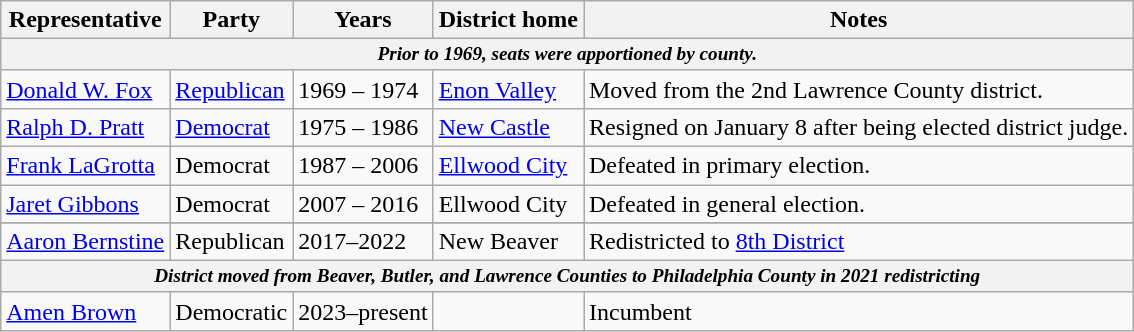<table class=wikitable>
<tr valign=bottom>
<th>Representative</th>
<th>Party</th>
<th>Years</th>
<th>District home</th>
<th>Notes</th>
</tr>
<tr>
<th colspan=5 style="font-size: 80%;"><em>Prior to 1969, seats were apportioned by county.</em></th>
</tr>
<tr>
<td><a href='#'>Donald W. Fox</a></td>
<td><a href='#'>Republican</a></td>
<td>1969 – 1974</td>
<td><a href='#'>Enon Valley</a></td>
<td>Moved from the 2nd Lawrence County district.</td>
</tr>
<tr>
<td><a href='#'>Ralph D. Pratt</a></td>
<td><a href='#'>Democrat</a></td>
<td>1975 – 1986</td>
<td><a href='#'>New Castle</a></td>
<td>Resigned on January 8 after being elected district judge.</td>
</tr>
<tr>
<td><a href='#'>Frank LaGrotta</a></td>
<td>Democrat</td>
<td>1987 – 2006</td>
<td><a href='#'>Ellwood City</a></td>
<td>Defeated in primary election.</td>
</tr>
<tr>
<td><a href='#'>Jaret Gibbons</a></td>
<td>Democrat</td>
<td>2007 – 2016</td>
<td>Ellwood City</td>
<td>Defeated in general election.</td>
</tr>
<tr>
</tr>
<tr>
<td><a href='#'>Aaron Bernstine</a></td>
<td>Republican</td>
<td>2017–2022</td>
<td>New Beaver</td>
<td>Redistricted to <a href='#'>8th District</a></td>
</tr>
<tr>
<th colspan=5 style="font-size: 80%;"><em>District moved from Beaver, Butler, and Lawrence Counties to Philadelphia County in 2021 redistricting</em></th>
</tr>
<tr>
<td><a href='#'>Amen Brown</a></td>
<td>Democratic</td>
<td>2023–present</td>
<td></td>
<td>Incumbent</td>
</tr>
</table>
